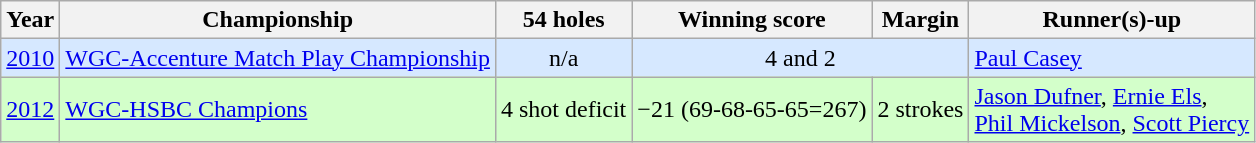<table class="wikitable">
<tr>
<th>Year</th>
<th>Championship</th>
<th>54 holes</th>
<th>Winning score</th>
<th>Margin</th>
<th>Runner(s)-up</th>
</tr>
<tr style="background:#d6e8ff;">
<td><a href='#'>2010</a></td>
<td><a href='#'>WGC-Accenture Match Play Championship</a></td>
<td align=center>n/a</td>
<td align=center colspan=2>4 and 2</td>
<td> <a href='#'>Paul Casey</a></td>
</tr>
<tr style="background:#d3ffca;">
<td><a href='#'>2012</a></td>
<td><a href='#'>WGC-HSBC Champions</a></td>
<td>4 shot deficit</td>
<td>−21 (69-68-65-65=267)</td>
<td>2 strokes</td>
<td> <a href='#'>Jason Dufner</a>,  <a href='#'>Ernie Els</a>,<br> <a href='#'>Phil Mickelson</a>,  <a href='#'>Scott Piercy</a></td>
</tr>
</table>
